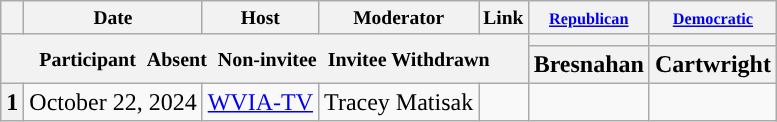<table class="wikitable" style="text-align:center;">
<tr style="font-size:small;">
<th scope="col"></th>
<th scope="col">Date</th>
<th scope="col">Host</th>
<th scope="col">Moderator</th>
<th scope="col">Link</th>
<th scope="col"><small><a href='#'>Republican</a></small></th>
<th scope="col"><small><a href='#'>Democratic</a></small></th>
</tr>
<tr>
<th colspan="5" rowspan="2"> <small>Participant </small>  <small>Absent </small>  <small>Non-invitee </small>  <small>Invitee  Withdrawn</small></th>
<th scope="col" style="background:"></th>
<th scope="col" style="background:"></th>
</tr>
<tr>
<th scope="col">Bresnahan</th>
<th scope="col">Cartwright</th>
</tr>
<tr>
<th scope="row">1</th>
<td style="white-space:nowrap;">October 22, 2024</td>
<td style="white-space:nowrap;"><a href='#'>WVIA-TV</a></td>
<td style="white-space:nowrap;">Tracey Matisak</td>
<td style="white-space:nowrap;"></td>
<td></td>
<td></td>
</tr>
</table>
